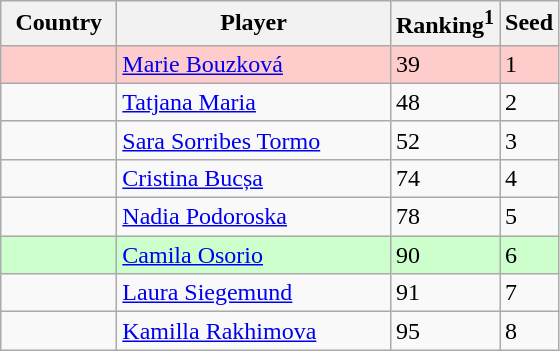<table class="sortable wikitable">
<tr>
<th width="70">Country</th>
<th width="175">Player</th>
<th>Ranking<sup>1</sup></th>
<th>Seed</th>
</tr>
<tr style="background:#fcc;">
<td></td>
<td><a href='#'>Marie Bouzková</a></td>
<td>39</td>
<td>1</td>
</tr>
<tr>
<td></td>
<td><a href='#'>Tatjana Maria</a></td>
<td>48</td>
<td>2</td>
</tr>
<tr>
<td></td>
<td><a href='#'>Sara Sorribes Tormo</a></td>
<td>52</td>
<td>3</td>
</tr>
<tr>
<td></td>
<td><a href='#'>Cristina Bucșa</a></td>
<td>74</td>
<td>4</td>
</tr>
<tr>
<td></td>
<td><a href='#'>Nadia Podoroska</a></td>
<td>78</td>
<td>5</td>
</tr>
<tr style="background:#cfc;">
<td></td>
<td><a href='#'>Camila Osorio</a></td>
<td>90</td>
<td>6</td>
</tr>
<tr>
<td></td>
<td><a href='#'>Laura Siegemund</a></td>
<td>91</td>
<td>7</td>
</tr>
<tr>
<td></td>
<td><a href='#'>Kamilla Rakhimova</a></td>
<td>95</td>
<td>8</td>
</tr>
</table>
